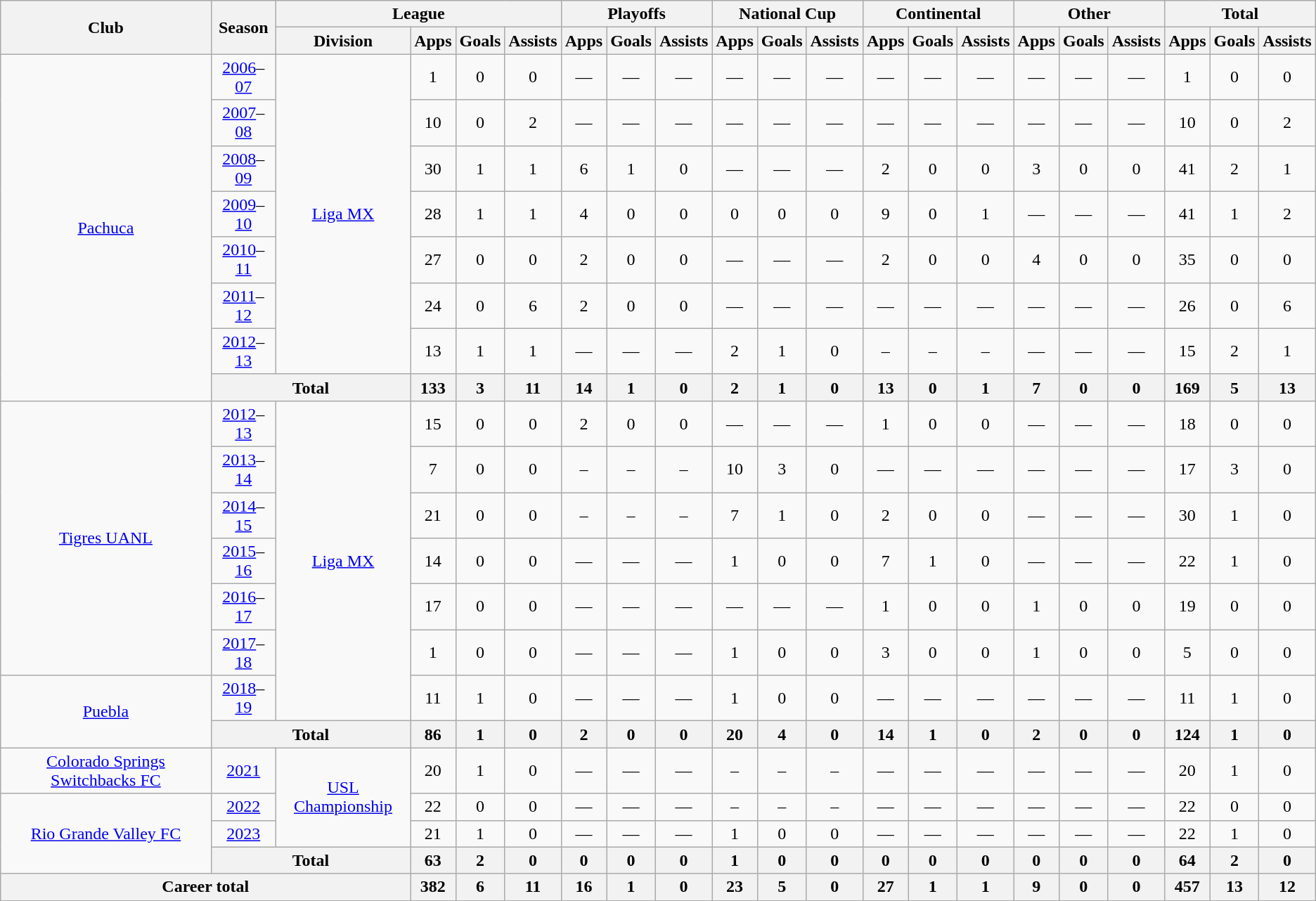<table class="wikitable" style="text-align: center;">
<tr>
<th rowspan="2">Club</th>
<th rowspan="2">Season</th>
<th colspan="4">League</th>
<th colspan="3">Playoffs</th>
<th colspan="3">National Cup</th>
<th colspan="3">Continental</th>
<th colspan="3">Other</th>
<th colspan="3">Total</th>
</tr>
<tr>
<th>Division</th>
<th>Apps</th>
<th>Goals</th>
<th>Assists</th>
<th>Apps</th>
<th>Goals</th>
<th>Assists</th>
<th>Apps</th>
<th>Goals</th>
<th>Assists</th>
<th>Apps</th>
<th>Goals</th>
<th>Assists</th>
<th>Apps</th>
<th>Goals</th>
<th>Assists</th>
<th>Apps</th>
<th>Goals</th>
<th>Assists</th>
</tr>
<tr>
<td rowspan="8"><a href='#'>Pachuca</a></td>
<td><a href='#'>2006</a>–<a href='#'>07</a></td>
<td rowspan=7><a href='#'>Liga MX</a></td>
<td>1</td>
<td>0</td>
<td>0</td>
<td>—</td>
<td>—</td>
<td>—</td>
<td>—</td>
<td>—</td>
<td>—</td>
<td>—</td>
<td>—</td>
<td>—</td>
<td>—</td>
<td>—</td>
<td>—</td>
<td>1</td>
<td>0</td>
<td>0</td>
</tr>
<tr>
<td><a href='#'>2007</a>–<a href='#'>08</a></td>
<td>10</td>
<td>0</td>
<td>2</td>
<td>—</td>
<td>—</td>
<td>—</td>
<td>—</td>
<td>—</td>
<td>—</td>
<td>—</td>
<td>—</td>
<td>—</td>
<td>—</td>
<td>—</td>
<td>—</td>
<td>10</td>
<td>0</td>
<td>2</td>
</tr>
<tr>
<td><a href='#'>2008</a>–<a href='#'>09</a></td>
<td>30</td>
<td>1</td>
<td>1</td>
<td>6</td>
<td>1</td>
<td>0</td>
<td>—</td>
<td>—</td>
<td>—</td>
<td>2</td>
<td>0</td>
<td>0</td>
<td>3</td>
<td>0</td>
<td>0</td>
<td>41</td>
<td>2</td>
<td>1</td>
</tr>
<tr>
<td><a href='#'>2009</a>–<a href='#'>10</a></td>
<td>28</td>
<td>1</td>
<td>1</td>
<td>4</td>
<td>0</td>
<td>0</td>
<td>0</td>
<td>0</td>
<td>0</td>
<td>9</td>
<td>0</td>
<td>1</td>
<td>—</td>
<td>—</td>
<td>—</td>
<td>41</td>
<td>1</td>
<td>2</td>
</tr>
<tr>
<td><a href='#'>2010</a>–<a href='#'>11</a></td>
<td>27</td>
<td>0</td>
<td>0</td>
<td>2</td>
<td>0</td>
<td>0</td>
<td>—</td>
<td>—</td>
<td>—</td>
<td>2</td>
<td>0</td>
<td>0</td>
<td>4</td>
<td>0</td>
<td>0</td>
<td>35</td>
<td>0</td>
<td>0</td>
</tr>
<tr>
<td><a href='#'>2011</a>–<a href='#'>12</a></td>
<td>24</td>
<td>0</td>
<td>6</td>
<td>2</td>
<td>0</td>
<td>0</td>
<td>—</td>
<td>—</td>
<td>—</td>
<td>—</td>
<td>—</td>
<td>—</td>
<td>—</td>
<td>—</td>
<td>—</td>
<td>26</td>
<td>0</td>
<td>6</td>
</tr>
<tr>
<td><a href='#'>2012</a>–<a href='#'>13</a></td>
<td>13</td>
<td>1</td>
<td>1</td>
<td>—</td>
<td>—</td>
<td>—</td>
<td>2</td>
<td>1</td>
<td>0</td>
<td>–</td>
<td>–</td>
<td>–</td>
<td>—</td>
<td>—</td>
<td>—</td>
<td>15</td>
<td>2</td>
<td>1</td>
</tr>
<tr>
<th colspan=2>Total</th>
<th>133</th>
<th>3</th>
<th>11</th>
<th>14</th>
<th>1</th>
<th>0</th>
<th>2</th>
<th>1</th>
<th>0</th>
<th>13</th>
<th>0</th>
<th>1</th>
<th>7</th>
<th>0</th>
<th>0</th>
<th>169</th>
<th>5</th>
<th>13</th>
</tr>
<tr>
<td rowspan="6"><a href='#'>Tigres UANL</a></td>
<td><a href='#'>2012</a>–<a href='#'>13</a></td>
<td rowspan=7><a href='#'>Liga MX</a></td>
<td>15</td>
<td>0</td>
<td>0</td>
<td>2</td>
<td>0</td>
<td>0</td>
<td>—</td>
<td>—</td>
<td>—</td>
<td>1</td>
<td>0</td>
<td>0</td>
<td>—</td>
<td>—</td>
<td>—</td>
<td>18</td>
<td>0</td>
<td>0</td>
</tr>
<tr>
<td><a href='#'>2013</a>–<a href='#'>14</a></td>
<td>7</td>
<td>0</td>
<td>0</td>
<td>–</td>
<td>–</td>
<td>–</td>
<td>10</td>
<td>3</td>
<td>0</td>
<td>—</td>
<td>—</td>
<td>—</td>
<td>—</td>
<td>—</td>
<td>—</td>
<td>17</td>
<td>3</td>
<td>0</td>
</tr>
<tr>
<td><a href='#'>2014</a>–<a href='#'>15</a></td>
<td>21</td>
<td>0</td>
<td>0</td>
<td>–</td>
<td>–</td>
<td>–</td>
<td>7</td>
<td>1</td>
<td>0</td>
<td>2</td>
<td>0</td>
<td>0</td>
<td>—</td>
<td>—</td>
<td>—</td>
<td>30</td>
<td>1</td>
<td>0</td>
</tr>
<tr>
<td><a href='#'>2015</a>–<a href='#'>16</a></td>
<td>14</td>
<td>0</td>
<td>0</td>
<td>—</td>
<td>—</td>
<td>—</td>
<td>1</td>
<td>0</td>
<td>0</td>
<td>7</td>
<td>1</td>
<td>0</td>
<td>—</td>
<td>—</td>
<td>—</td>
<td>22</td>
<td>1</td>
<td>0</td>
</tr>
<tr>
<td><a href='#'>2016</a>–<a href='#'>17</a></td>
<td>17</td>
<td>0</td>
<td>0</td>
<td>—</td>
<td>—</td>
<td>—</td>
<td>—</td>
<td>—</td>
<td>—</td>
<td>1</td>
<td>0</td>
<td>0</td>
<td>1</td>
<td>0</td>
<td>0</td>
<td>19</td>
<td>0</td>
<td>0</td>
</tr>
<tr>
<td><a href='#'>2017</a>–<a href='#'>18</a></td>
<td>1</td>
<td>0</td>
<td>0</td>
<td>—</td>
<td>—</td>
<td>—</td>
<td>1</td>
<td>0</td>
<td>0</td>
<td>3</td>
<td>0</td>
<td>0</td>
<td>1</td>
<td>0</td>
<td>0</td>
<td>5</td>
<td>0</td>
<td>0</td>
</tr>
<tr>
<td rowspan=2><a href='#'>Puebla</a></td>
<td><a href='#'>2018</a>–<a href='#'>19</a></td>
<td>11</td>
<td>1</td>
<td>0</td>
<td>—</td>
<td>—</td>
<td>—</td>
<td>1</td>
<td>0</td>
<td>0</td>
<td>—</td>
<td>—</td>
<td>—</td>
<td>—</td>
<td>—</td>
<td>—</td>
<td>11</td>
<td>1</td>
<td>0</td>
</tr>
<tr>
<th colspan=2>Total</th>
<th>86</th>
<th>1</th>
<th>0</th>
<th>2</th>
<th>0</th>
<th>0</th>
<th>20</th>
<th>4</th>
<th>0</th>
<th>14</th>
<th>1</th>
<th>0</th>
<th>2</th>
<th>0</th>
<th>0</th>
<th>124</th>
<th>1</th>
<th>0</th>
</tr>
<tr>
<td><a href='#'>Colorado Springs Switchbacks FC</a></td>
<td><a href='#'>2021</a></td>
<td rowspan=3><a href='#'>USL Championship</a></td>
<td>20</td>
<td>1</td>
<td>0</td>
<td>—</td>
<td>—</td>
<td>—</td>
<td>–</td>
<td>–</td>
<td>–</td>
<td>—</td>
<td>—</td>
<td>—</td>
<td>—</td>
<td>—</td>
<td>—</td>
<td>20</td>
<td>1</td>
<td>0</td>
</tr>
<tr>
<td rowspan=3><a href='#'>Rio Grande Valley FC</a></td>
<td><a href='#'>2022</a></td>
<td>22</td>
<td>0</td>
<td>0</td>
<td>—</td>
<td>—</td>
<td>—</td>
<td>–</td>
<td>–</td>
<td>–</td>
<td>—</td>
<td>—</td>
<td>—</td>
<td>—</td>
<td>—</td>
<td>—</td>
<td>22</td>
<td>0</td>
<td>0</td>
</tr>
<tr>
<td><a href='#'>2023</a></td>
<td>21</td>
<td>1</td>
<td>0</td>
<td>—</td>
<td>—</td>
<td>—</td>
<td>1</td>
<td>0</td>
<td>0</td>
<td>—</td>
<td>—</td>
<td>—</td>
<td>—</td>
<td>—</td>
<td>—</td>
<td>22</td>
<td>1</td>
<td>0</td>
</tr>
<tr>
<th colspan=2>Total</th>
<th>63</th>
<th>2</th>
<th>0</th>
<th>0</th>
<th>0</th>
<th>0</th>
<th>1</th>
<th>0</th>
<th>0</th>
<th>0</th>
<th>0</th>
<th>0</th>
<th>0</th>
<th>0</th>
<th>0</th>
<th>64</th>
<th>2</th>
<th>0</th>
</tr>
<tr>
<th colspan="3">Career total</th>
<th>382</th>
<th>6</th>
<th>11</th>
<th>16</th>
<th>1</th>
<th>0</th>
<th>23</th>
<th>5</th>
<th>0</th>
<th>27</th>
<th>1</th>
<th>1</th>
<th>9</th>
<th>0</th>
<th>0</th>
<th>457</th>
<th>13</th>
<th>12</th>
</tr>
</table>
